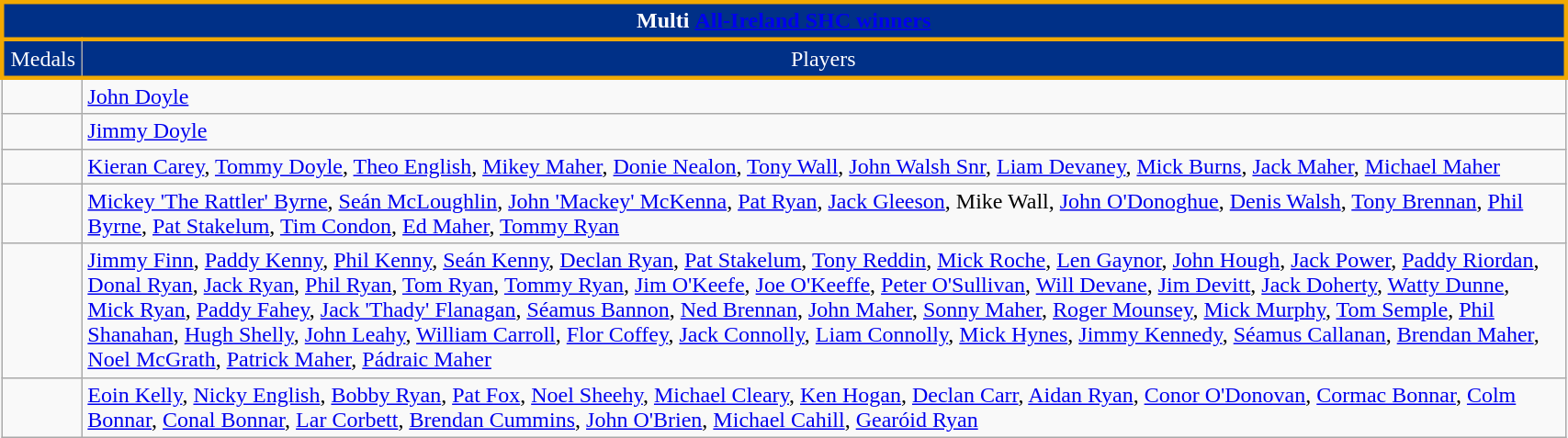<table class="wikitable" width="90%">
<tr style="text-align:center;background:#003087; color:white; border:3px solid #F2A901">
<td colspan="2"><strong>Multi</strong> <a href='#'><span><strong>All-Ireland SHC winners</strong></span></a></td>
</tr>
<tr style="text-align:center;background:#003087; color:white; border:3px solid #F2A901">
<td width="50px">Medals</td>
<td>Players</td>
</tr>
<tr>
<td></td>
<td><a href='#'>John Doyle</a></td>
</tr>
<tr>
<td></td>
<td><a href='#'>Jimmy Doyle</a></td>
</tr>
<tr>
<td></td>
<td><a href='#'>Kieran Carey</a>, <a href='#'>Tommy Doyle</a>, <a href='#'>Theo English</a>, <a href='#'>Mikey Maher</a>, <a href='#'>Donie Nealon</a>, <a href='#'>Tony Wall</a>, <a href='#'>John Walsh Snr</a>, <a href='#'>Liam Devaney</a>, <a href='#'>Mick Burns</a>, <a href='#'>Jack Maher</a>, <a href='#'>Michael Maher</a></td>
</tr>
<tr>
<td></td>
<td><a href='#'>Mickey 'The Rattler' Byrne</a>, <a href='#'>Seán McLoughlin</a>, <a href='#'>John 'Mackey' McKenna</a>, <a href='#'>Pat Ryan</a>, <a href='#'>Jack Gleeson</a>, Mike Wall, <a href='#'>John O'Donoghue</a>, <a href='#'>Denis Walsh</a>, <a href='#'>Tony Brennan</a>, <a href='#'>Phil Byrne</a>, <a href='#'>Pat Stakelum</a>, <a href='#'>Tim Condon</a>, <a href='#'>Ed Maher</a>, <a href='#'>Tommy Ryan</a></td>
</tr>
<tr>
<td></td>
<td><a href='#'>Jimmy Finn</a>, <a href='#'>Paddy Kenny</a>, <a href='#'>Phil Kenny</a>, <a href='#'>Seán Kenny</a>, <a href='#'>Declan Ryan</a>, <a href='#'>Pat Stakelum</a>, <a href='#'>Tony Reddin</a>, <a href='#'>Mick Roche</a>, <a href='#'>Len Gaynor</a>, <a href='#'>John Hough</a>, <a href='#'>Jack Power</a>, <a href='#'>Paddy Riordan</a>, <a href='#'>Donal Ryan</a>, <a href='#'>Jack Ryan</a>, <a href='#'>Phil Ryan</a>, <a href='#'>Tom Ryan</a>, <a href='#'>Tommy Ryan</a>, <a href='#'>Jim O'Keefe</a>, <a href='#'>Joe O'Keeffe</a>, <a href='#'>Peter O'Sullivan</a>, <a href='#'>Will Devane</a>, <a href='#'>Jim Devitt</a>, <a href='#'>Jack Doherty</a>, <a href='#'>Watty Dunne</a>, <a href='#'>Mick Ryan</a>, <a href='#'>Paddy Fahey</a>, <a href='#'>Jack 'Thady' Flanagan</a>, <a href='#'>Séamus Bannon</a>, <a href='#'>Ned Brennan</a>, <a href='#'>John Maher</a>, <a href='#'>Sonny Maher</a>, <a href='#'>Roger Mounsey</a>, <a href='#'>Mick Murphy</a>, <a href='#'>Tom Semple</a>, <a href='#'>Phil Shanahan</a>, <a href='#'>Hugh Shelly</a>, <a href='#'>John Leahy</a>, <a href='#'>William Carroll</a>, <a href='#'>Flor Coffey</a>, <a href='#'>Jack Connolly</a>, <a href='#'>Liam Connolly</a>, <a href='#'>Mick Hynes</a>, <a href='#'>Jimmy Kennedy</a>, <a href='#'>Séamus Callanan</a>, <a href='#'>Brendan Maher</a>, <a href='#'>Noel McGrath</a>, <a href='#'>Patrick Maher</a>, <a href='#'>Pádraic Maher</a></td>
</tr>
<tr>
<td></td>
<td><a href='#'>Eoin Kelly</a>, <a href='#'>Nicky English</a>, <a href='#'>Bobby Ryan</a>, <a href='#'>Pat Fox</a>, <a href='#'>Noel Sheehy</a>, <a href='#'>Michael Cleary</a>, <a href='#'>Ken Hogan</a>, <a href='#'>Declan Carr</a>, <a href='#'>Aidan Ryan</a>, <a href='#'>Conor O'Donovan</a>,  <a href='#'>Cormac Bonnar</a>, <a href='#'>Colm Bonnar</a>, <a href='#'>Conal Bonnar</a>, <a href='#'>Lar Corbett</a>, <a href='#'>Brendan Cummins</a>, <a href='#'>John O'Brien</a>, <a href='#'>Michael Cahill</a>, <a href='#'>Gearóid Ryan</a></td>
</tr>
</table>
